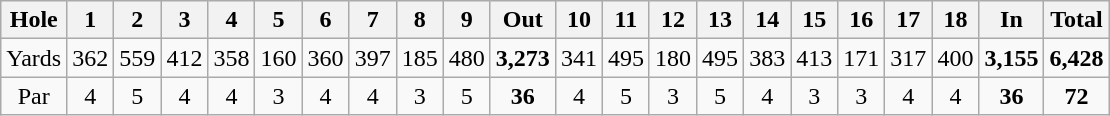<table class="wikitable" style="text-align:center">
<tr>
<th>Hole</th>
<th>1</th>
<th>2</th>
<th>3</th>
<th>4</th>
<th>5</th>
<th>6</th>
<th>7</th>
<th>8</th>
<th>9</th>
<th>Out</th>
<th>10</th>
<th>11</th>
<th>12</th>
<th>13</th>
<th>14</th>
<th>15</th>
<th>16</th>
<th>17</th>
<th>18</th>
<th>In</th>
<th>Total</th>
</tr>
<tr>
<td>Yards</td>
<td>362</td>
<td>559</td>
<td>412</td>
<td>358</td>
<td>160</td>
<td>360</td>
<td>397</td>
<td>185</td>
<td>480</td>
<td><strong>3,273</strong></td>
<td>341</td>
<td>495</td>
<td>180</td>
<td>495</td>
<td>383</td>
<td>413</td>
<td>171</td>
<td>317</td>
<td>400</td>
<td><strong>3,155</strong></td>
<td><strong>6,428</strong></td>
</tr>
<tr>
<td>Par</td>
<td>4</td>
<td>5</td>
<td>4</td>
<td>4</td>
<td>3</td>
<td>4</td>
<td>4</td>
<td>3</td>
<td>5</td>
<td><strong>36</strong></td>
<td>4</td>
<td>5</td>
<td>3</td>
<td>5</td>
<td>4</td>
<td>3</td>
<td>3</td>
<td>4</td>
<td>4</td>
<td><strong>36</strong></td>
<td><strong>72</strong></td>
</tr>
</table>
